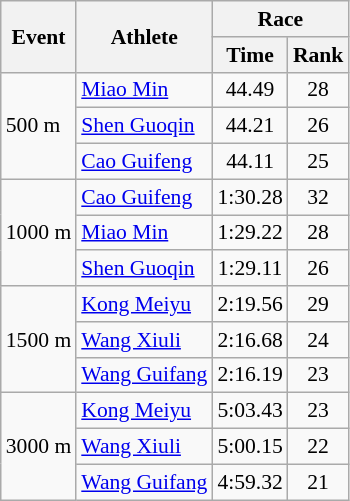<table class="wikitable" border="1" style="font-size:90%">
<tr>
<th rowspan=2>Event</th>
<th rowspan=2>Athlete</th>
<th colspan=2>Race</th>
</tr>
<tr>
<th>Time</th>
<th>Rank</th>
</tr>
<tr>
<td rowspan=3>500 m</td>
<td><a href='#'>Miao Min</a></td>
<td align=center>44.49</td>
<td align=center>28</td>
</tr>
<tr>
<td><a href='#'>Shen Guoqin</a></td>
<td align=center>44.21</td>
<td align=center>26</td>
</tr>
<tr>
<td><a href='#'>Cao Guifeng</a></td>
<td align=center>44.11</td>
<td align=center>25</td>
</tr>
<tr>
<td rowspan=3>1000 m</td>
<td><a href='#'>Cao Guifeng</a></td>
<td align=center>1:30.28</td>
<td align=center>32</td>
</tr>
<tr>
<td><a href='#'>Miao Min</a></td>
<td align=center>1:29.22</td>
<td align=center>28</td>
</tr>
<tr>
<td><a href='#'>Shen Guoqin</a></td>
<td align=center>1:29.11</td>
<td align=center>26</td>
</tr>
<tr>
<td rowspan=3>1500 m</td>
<td><a href='#'>Kong Meiyu</a></td>
<td align=center>2:19.56</td>
<td align=center>29</td>
</tr>
<tr>
<td><a href='#'>Wang Xiuli</a></td>
<td align=center>2:16.68</td>
<td align=center>24</td>
</tr>
<tr>
<td><a href='#'>Wang Guifang</a></td>
<td align=center>2:16.19</td>
<td align=center>23</td>
</tr>
<tr>
<td rowspan=3>3000 m</td>
<td><a href='#'>Kong Meiyu</a></td>
<td align=center>5:03.43</td>
<td align=center>23</td>
</tr>
<tr>
<td><a href='#'>Wang Xiuli</a></td>
<td align=center>5:00.15</td>
<td align=center>22</td>
</tr>
<tr>
<td><a href='#'>Wang Guifang</a></td>
<td align=center>4:59.32</td>
<td align=center>21</td>
</tr>
</table>
